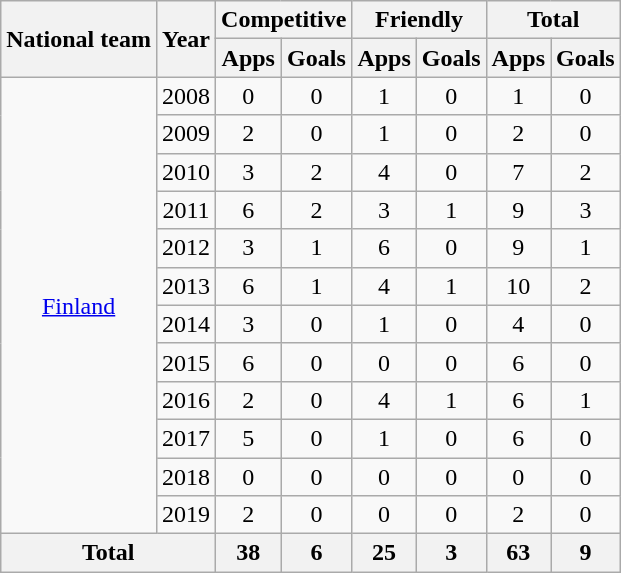<table class="wikitable" style="text-align:center">
<tr>
<th rowspan="2">National team</th>
<th rowspan="2">Year</th>
<th colspan="2">Competitive</th>
<th colspan="2">Friendly</th>
<th colspan="2">Total</th>
</tr>
<tr>
<th>Apps</th>
<th>Goals</th>
<th>Apps</th>
<th>Goals</th>
<th>Apps</th>
<th>Goals</th>
</tr>
<tr>
<td rowspan=12><a href='#'>Finland</a></td>
<td>2008</td>
<td>0</td>
<td>0</td>
<td>1</td>
<td>0</td>
<td>1</td>
<td>0</td>
</tr>
<tr>
<td>2009</td>
<td>2</td>
<td>0</td>
<td>1</td>
<td>0</td>
<td>2</td>
<td>0</td>
</tr>
<tr>
<td>2010</td>
<td>3</td>
<td>2</td>
<td>4</td>
<td>0</td>
<td>7</td>
<td>2</td>
</tr>
<tr>
<td>2011</td>
<td>6</td>
<td>2</td>
<td>3</td>
<td>1</td>
<td>9</td>
<td>3</td>
</tr>
<tr>
<td>2012</td>
<td>3</td>
<td>1</td>
<td>6</td>
<td>0</td>
<td>9</td>
<td>1</td>
</tr>
<tr>
<td>2013</td>
<td>6</td>
<td>1</td>
<td>4</td>
<td>1</td>
<td>10</td>
<td>2</td>
</tr>
<tr>
<td>2014</td>
<td>3</td>
<td>0</td>
<td>1</td>
<td>0</td>
<td>4</td>
<td>0</td>
</tr>
<tr>
<td>2015</td>
<td>6</td>
<td>0</td>
<td>0</td>
<td>0</td>
<td>6</td>
<td>0</td>
</tr>
<tr>
<td>2016</td>
<td>2</td>
<td>0</td>
<td>4</td>
<td>1</td>
<td>6</td>
<td>1</td>
</tr>
<tr>
<td>2017</td>
<td>5</td>
<td>0</td>
<td>1</td>
<td>0</td>
<td>6</td>
<td>0</td>
</tr>
<tr>
<td>2018</td>
<td>0</td>
<td>0</td>
<td>0</td>
<td>0</td>
<td>0</td>
<td>0</td>
</tr>
<tr>
<td>2019</td>
<td>2</td>
<td>0</td>
<td>0</td>
<td>0</td>
<td>2</td>
<td>0</td>
</tr>
<tr>
<th colspan=2>Total</th>
<th>38</th>
<th>6</th>
<th>25</th>
<th>3</th>
<th>63</th>
<th>9</th>
</tr>
</table>
